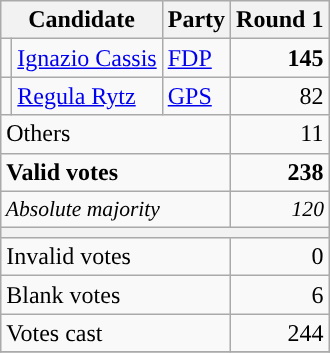<table class="wikitable" style="text-align:right;">
<tr>
<th colspan=2>Candidate</th>
<th>Party</th>
<th>Round 1</th>
</tr>
<tr>
<td style="background-color:"></td>
<td style="text-align:left;"><a href='#'>Ignazio Cassis</a></td>
<td style="text-align:left;"><a href='#'>FDP</a></td>
<td><strong>145</strong></td>
</tr>
<tr>
<td style="background-color:"></td>
<td style="text-align:left;"><a href='#'>Regula Rytz</a></td>
<td style="text-align:left;"><a href='#'>GPS</a></td>
<td>82</td>
</tr>
<tr>
<td colspan=3 style="text-align:left;">Others</td>
<td>11</td>
</tr>
<tr style="font-weight:bold;">
<td colspan=3 style="text-align:left;">Valid votes</td>
<td>238</td>
</tr>
<tr style="font-style:italic; font-size:90%;">
<td colspan=3 style="text-align:left;">Absolute majority</td>
<td>120</td>
</tr>
<tr>
<th colspan=10></th>
</tr>
<tr>
<td colspan=3 style="text-align:left;">Invalid votes</td>
<td>0</td>
</tr>
<tr>
<td colspan=3 style="text-align:left;">Blank votes</td>
<td>6</td>
</tr>
<tr>
<td colspan=3 style="text-align:left;">Votes cast</td>
<td>244</td>
</tr>
<tr>
</tr>
</table>
